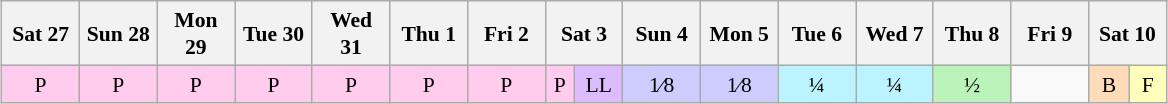<table class="wikitable" style="margin:0.5em auto; font-size:90%; line-height:1.25em; text-align:center">
<tr>
<th width="45">Sat 27</th>
<th width="45">Sun 28</th>
<th width="45">Mon 29</th>
<th width="45">Tue 30</th>
<th width="45">Wed 31</th>
<th width="45">Thu 1</th>
<th width="45">Fri 2</th>
<th width="45" colspan=2>Sat 3</th>
<th width="45">Sun 4</th>
<th width="45">Mon 5</th>
<th width="45">Tue 6</th>
<th width="45">Wed 7</th>
<th width="45">Thu 8</th>
<th width="45">Fri 9</th>
<th width="45" colspan=2>Sat 10</th>
</tr>
<tr>
<td bgcolor="#FFCCEE">P</td>
<td bgcolor="#FFCCEE">P</td>
<td bgcolor="#FFCCEE">P</td>
<td bgcolor="#FFCCEE">P</td>
<td bgcolor="#FFCCEE">P</td>
<td bgcolor="#FFCCEE">P</td>
<td bgcolor="#FFCCEE">P</td>
<td bgcolor="#FFCCEE">P</td>
<td bgcolor="#DDBBFF">LL</td>
<td bgcolor="#CCCCFF">1⁄8</td>
<td bgcolor="#CCCCFF">1⁄8</td>
<td bgcolor="#BBF3FF">¼</td>
<td bgcolor="#BBF3FF">¼</td>
<td bgcolor="#BBF3BB">½</td>
<td></td>
<td bgcolor="#FEDCBA">B</td>
<td bgcolor="#FFFFBB">F</td>
</tr>
</table>
